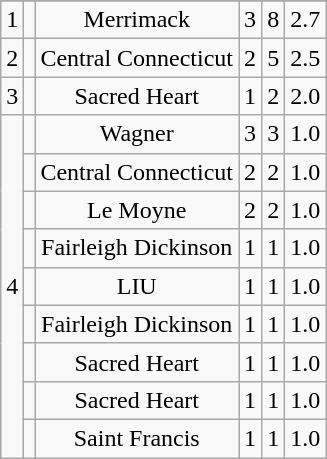<table class="wikitable sortable" style="text-align:center">
<tr>
</tr>
<tr>
<td>1</td>
<td></td>
<td>Merrimack</td>
<td>3</td>
<td>8</td>
<td>2.7</td>
</tr>
<tr>
<td>2</td>
<td></td>
<td>Central Connecticut</td>
<td>2</td>
<td>5</td>
<td>2.5</td>
</tr>
<tr>
<td>3</td>
<td></td>
<td>Sacred Heart</td>
<td>1</td>
<td>2</td>
<td>2.0</td>
</tr>
<tr>
<td rowspan="9">4</td>
<td></td>
<td>Wagner</td>
<td>3</td>
<td>3</td>
<td>1.0</td>
</tr>
<tr>
<td></td>
<td>Central Connecticut</td>
<td>2</td>
<td>2</td>
<td>1.0</td>
</tr>
<tr>
<td></td>
<td>Le Moyne</td>
<td>2</td>
<td>2</td>
<td>1.0</td>
</tr>
<tr>
<td></td>
<td>Fairleigh Dickinson</td>
<td>1</td>
<td>1</td>
<td>1.0</td>
</tr>
<tr>
<td></td>
<td>LIU</td>
<td>1</td>
<td>1</td>
<td>1.0</td>
</tr>
<tr>
<td></td>
<td>Fairleigh Dickinson</td>
<td>1</td>
<td>1</td>
<td>1.0</td>
</tr>
<tr>
<td></td>
<td>Sacred Heart</td>
<td>1</td>
<td>1</td>
<td>1.0</td>
</tr>
<tr>
<td></td>
<td>Sacred Heart</td>
<td>1</td>
<td>1</td>
<td>1.0</td>
</tr>
<tr>
<td></td>
<td>Saint Francis</td>
<td>1</td>
<td>1</td>
<td>1.0</td>
</tr>
</table>
